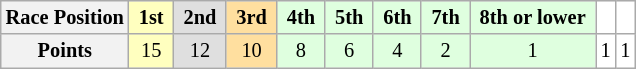<table class="wikitable" style="font-size:85%; text-align:center">
<tr>
<th>Race Position</th>
<td style="background:#ffffbf;"> <strong>1st</strong> </td>
<td style="background:#dfdfdf;"> <strong>2nd</strong> </td>
<td style="background:#ffdf9f;"> <strong>3rd</strong> </td>
<td style="background:#dfffdf;"> <strong>4th</strong> </td>
<td style="background:#dfffdf;"> <strong>5th</strong> </td>
<td style="background:#dfffdf;"> <strong>6th</strong> </td>
<td style="background:#dfffdf;"> <strong>7th</strong> </td>
<td style="background:#dfffdf;"> <strong>8th or lower</strong> </td>
<td style="background:#ffffff;"> <strong></strong> </td>
<td style="background:#ffffff;"> <strong></strong> </td>
</tr>
<tr>
<th>Points</th>
<td style="background:#ffffbf;">15</td>
<td style="background:#dfdfdf;">12</td>
<td style="background:#ffdf9f;">10</td>
<td style="background:#dfffdf;">8</td>
<td style="background:#dfffdf;">6</td>
<td style="background:#dfffdf;">4</td>
<td style="background:#dfffdf;">2</td>
<td style="background:#dfffdf;">1</td>
<td style="background:#ffffff;">1</td>
<td style="background:#ffffff;">1</td>
</tr>
</table>
